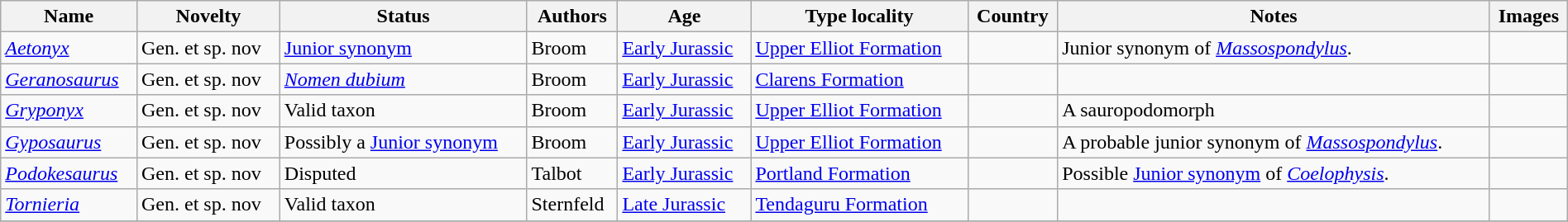<table class="wikitable sortable" align="center" width="100%">
<tr>
<th>Name</th>
<th>Novelty</th>
<th>Status</th>
<th>Authors</th>
<th>Age</th>
<th>Type locality</th>
<th>Country</th>
<th>Notes</th>
<th>Images</th>
</tr>
<tr>
<td><em><a href='#'>Aetonyx</a></em></td>
<td>Gen. et sp. nov</td>
<td><a href='#'>Junior synonym</a></td>
<td>Broom</td>
<td><a href='#'>Early Jurassic</a></td>
<td><a href='#'>Upper Elliot Formation</a></td>
<td></td>
<td>Junior synonym of <em><a href='#'>Massospondylus</a></em>.</td>
<td></td>
</tr>
<tr>
<td><em><a href='#'>Geranosaurus</a></em></td>
<td>Gen. et sp. nov</td>
<td><em><a href='#'>Nomen dubium</a></em></td>
<td>Broom</td>
<td><a href='#'>Early Jurassic</a></td>
<td><a href='#'>Clarens Formation</a></td>
<td></td>
<td></td>
<td></td>
</tr>
<tr>
<td><em><a href='#'>Gryponyx</a></em></td>
<td>Gen. et sp. nov</td>
<td>Valid taxon</td>
<td>Broom</td>
<td><a href='#'>Early Jurassic</a></td>
<td><a href='#'>Upper Elliot Formation</a></td>
<td></td>
<td>A sauropodomorph</td>
<td></td>
</tr>
<tr>
<td><em><a href='#'>Gyposaurus</a></em></td>
<td>Gen. et sp. nov</td>
<td>Possibly a <a href='#'>Junior synonym</a></td>
<td>Broom</td>
<td><a href='#'>Early Jurassic</a></td>
<td><a href='#'>Upper Elliot Formation</a></td>
<td></td>
<td>A probable junior synonym of <em><a href='#'>Massospondylus</a></em>.</td>
<td></td>
</tr>
<tr>
<td><em><a href='#'>Podokesaurus</a></em></td>
<td>Gen. et sp. nov</td>
<td>Disputed</td>
<td>Talbot</td>
<td><a href='#'>Early Jurassic</a></td>
<td><a href='#'>Portland Formation</a></td>
<td></td>
<td>Possible <a href='#'>Junior synonym</a> of <em><a href='#'>Coelophysis</a></em>.</td>
<td></td>
</tr>
<tr>
<td><em><a href='#'>Tornieria</a></em></td>
<td>Gen. et sp. nov</td>
<td>Valid taxon</td>
<td>Sternfeld</td>
<td><a href='#'>Late Jurassic</a></td>
<td><a href='#'>Tendaguru Formation</a></td>
<td></td>
<td></td>
<td></td>
</tr>
<tr>
</tr>
</table>
